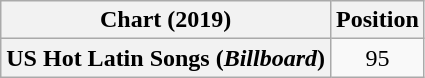<table class="wikitable plainrowheaders" style="text-align:center">
<tr>
<th scope="col">Chart (2019)</th>
<th scope="col">Position</th>
</tr>
<tr>
<th scope="row">US Hot Latin Songs (<em>Billboard</em>)</th>
<td>95</td>
</tr>
</table>
